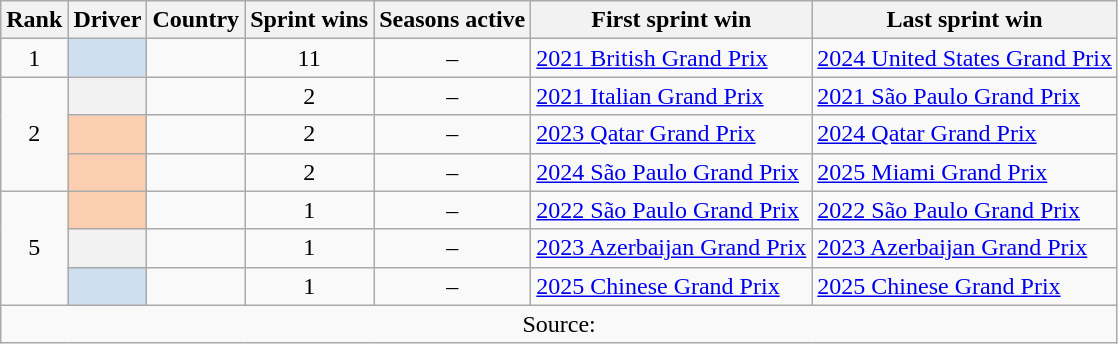<table class="sortable wikitable plainrowheaders">
<tr>
<th scope=col>Rank</th>
<th scope=col>Driver</th>
<th scope=col>Country</th>
<th scope=col>Sprint wins</th>
<th scope=col>Seasons active</th>
<th scope=col data-sort-type="text">First sprint win</th>
<th scope=col data-sort-type="text">Last sprint win</th>
</tr>
<tr>
<td align=center>1</td>
<td !scope=row style="background:#cedff2"></td>
<td></td>
<td align=center>11</td>
<td align=center>–</td>
<td data-sort-value="2021-10"><a href='#'>2021 British Grand Prix</a></td>
<td data-sort-value="2024-19"><a href='#'>2024 United States Grand Prix</a></td>
</tr>
<tr>
<td rowspan="3" align="center">2</td>
<th scope=row></th>
<td></td>
<td align=center>2</td>
<td align=center>–</td>
<td data-sort-value="2021-14"><a href='#'>2021 Italian Grand Prix</a></td>
<td data-sort-value="2021-19"><a href='#'>2021 São Paulo Grand Prix</a></td>
</tr>
<tr>
<th scope=row style=background:#FBCEB1></th>
<td></td>
<td align=center>2</td>
<td align=center>–</td>
<td data-sort-value="2023-17"><a href='#'>2023 Qatar Grand Prix</a></td>
<td data-sort-value="2024-23"><a href='#'>2024 Qatar Grand Prix</a></td>
</tr>
<tr>
<th scope=row style=background:#FBCEB1></th>
<td></td>
<td align=center>2</td>
<td align=center>–</td>
<td data-sort-value="2024-21"><a href='#'>2024 São Paulo Grand Prix</a></td>
<td data-sort-value="2025-05"><a href='#'>2025 Miami Grand Prix</a></td>
</tr>
<tr>
<td rowspan="3" align="center">5</td>
<th scope="row" style="background:#FBCEB1"></th>
<td></td>
<td align="center">1</td>
<td align="center">–</td>
<td data-sort-value="2022-21"><a href='#'>2022 São Paulo Grand Prix</a></td>
<td data-sort-value="2022-21"><a href='#'>2022 São Paulo Grand Prix</a></td>
</tr>
<tr>
<th scope="row"></th>
<td></td>
<td align="center">1</td>
<td align="center">–</td>
<td data-sort-value="2023-04"><a href='#'>2023 Azerbaijan Grand Prix</a></td>
<td data-sort-value="2023-04"><a href='#'>2023 Azerbaijan Grand Prix</a></td>
</tr>
<tr>
<th scope=row style=background:#cedff2></th>
<td></td>
<td align=center>1</td>
<td align=center>–</td>
<td data-sort-value="2025-02"><a href='#'>2025 Chinese Grand Prix</a></td>
<td data-sort-value="2025-02"><a href='#'>2025 Chinese Grand Prix</a></td>
</tr>
<tr class="sortbottom">
<td colspan="7" align=center>Source: </td>
</tr>
</table>
